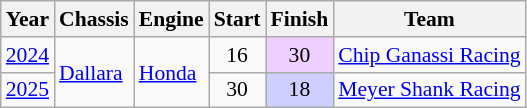<table class="wikitable" style="font-size: 90%;">
<tr>
<th>Year</th>
<th>Chassis</th>
<th>Engine</th>
<th>Start</th>
<th>Finish</th>
<th>Team</th>
</tr>
<tr>
<td><a href='#'>2024</a></td>
<td rowspan=2><a href='#'>Dallara</a></td>
<td rowspan=2><a href='#'>Honda</a></td>
<td align=center>16</td>
<td align=center style="background:#efcfff;">30</td>
<td nowrap><a href='#'>Chip Ganassi Racing</a></td>
</tr>
<tr>
<td><a href='#'>2025</a></td>
<td align=center>30</td>
<td align=center style="background:#CFCFFF;">18</td>
<td><a href='#'>Meyer Shank Racing</a></td>
</tr>
</table>
